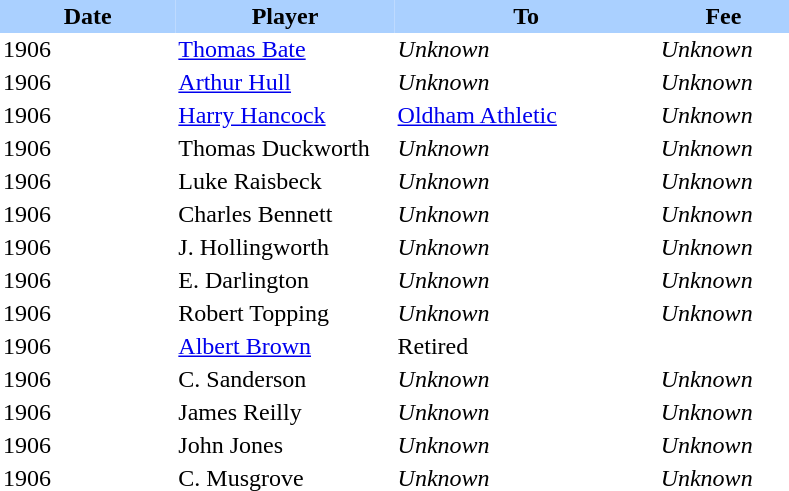<table border="0" cellspacing="0" cellpadding="2">
<tr bgcolor=AAD0FF>
<th width=20%>Date</th>
<th width=25%>Player</th>
<th width=30%>To</th>
<th width=15%>Fee</th>
</tr>
<tr>
<td>1906</td>
<td><a href='#'>Thomas Bate</a></td>
<td><em>Unknown</em></td>
<td><em>Unknown</em></td>
</tr>
<tr>
<td>1906</td>
<td><a href='#'>Arthur Hull</a></td>
<td><em>Unknown</em></td>
<td><em>Unknown</em></td>
</tr>
<tr>
<td>1906</td>
<td><a href='#'>Harry Hancock</a></td>
<td><a href='#'>Oldham Athletic</a></td>
<td><em>Unknown</em></td>
</tr>
<tr>
<td>1906</td>
<td>Thomas Duckworth</td>
<td><em>Unknown</em></td>
<td><em>Unknown</em></td>
</tr>
<tr>
<td>1906</td>
<td>Luke Raisbeck</td>
<td><em>Unknown</em></td>
<td><em>Unknown</em></td>
</tr>
<tr>
<td>1906</td>
<td>Charles Bennett</td>
<td><em>Unknown</em></td>
<td><em>Unknown</em></td>
</tr>
<tr>
<td>1906</td>
<td>J. Hollingworth</td>
<td><em>Unknown</em></td>
<td><em>Unknown</em></td>
</tr>
<tr>
<td>1906</td>
<td>E. Darlington</td>
<td><em>Unknown</em></td>
<td><em>Unknown</em></td>
</tr>
<tr>
<td>1906</td>
<td>Robert Topping</td>
<td><em>Unknown</em></td>
<td><em>Unknown</em></td>
</tr>
<tr>
<td>1906</td>
<td><a href='#'>Albert Brown</a></td>
<td>Retired</td>
<td></td>
</tr>
<tr>
<td>1906</td>
<td>C. Sanderson</td>
<td><em>Unknown</em></td>
<td><em>Unknown</em></td>
</tr>
<tr>
<td>1906</td>
<td>James Reilly</td>
<td><em>Unknown</em></td>
<td><em>Unknown</em></td>
</tr>
<tr>
<td>1906</td>
<td>John Jones</td>
<td><em>Unknown</em></td>
<td><em>Unknown</em></td>
</tr>
<tr>
<td>1906</td>
<td>C. Musgrove</td>
<td><em>Unknown</em></td>
<td><em>Unknown</em></td>
</tr>
<tr>
</tr>
</table>
